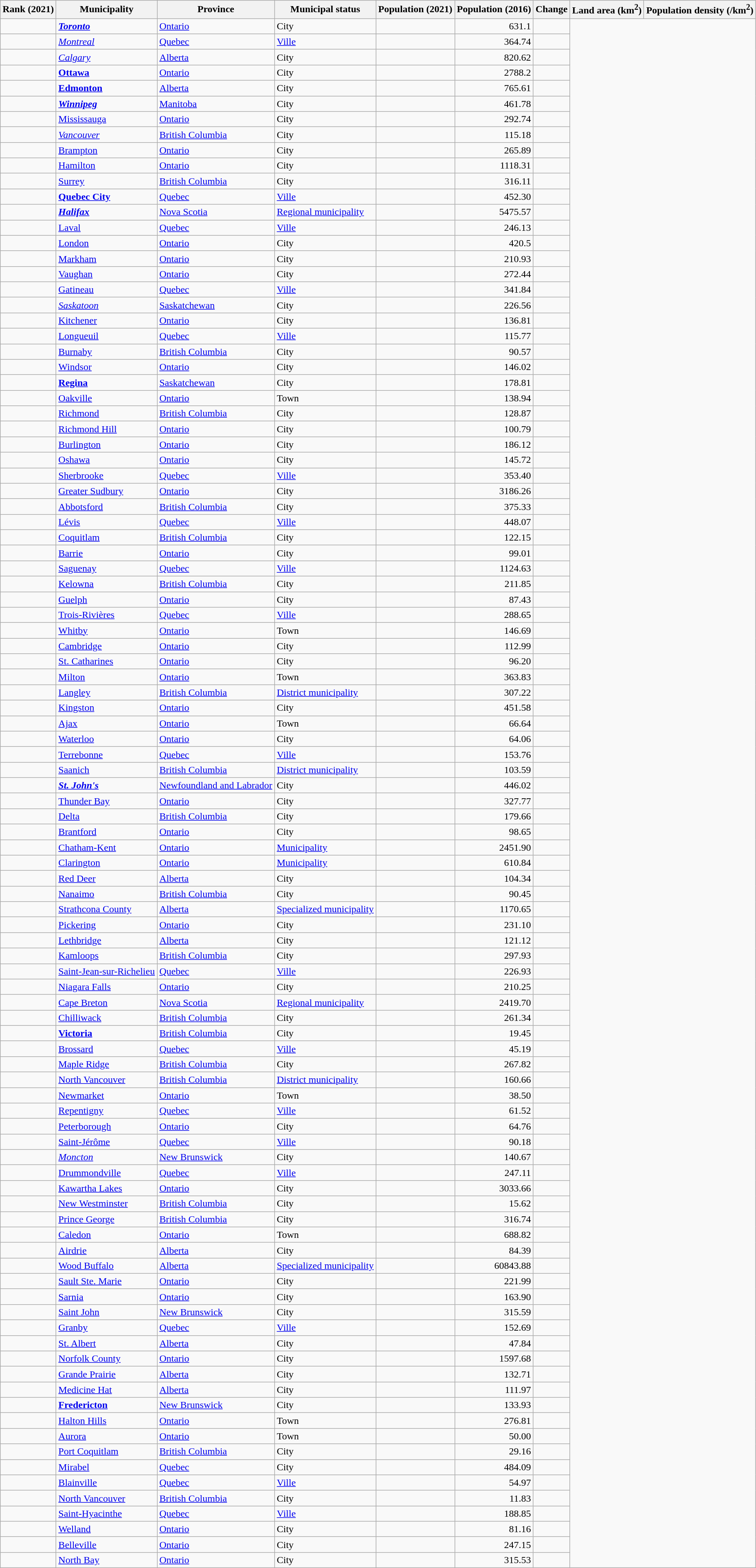<table class="wikitable sortable mw-datatable" style="text-align:right;">
<tr>
<th scope="col">Rank (2021)</th>
<th scope="col">Municipality</th>
<th scope="col">Province</th>
<th scope="col">Municipal status</th>
<th scope="col">Population (2021)</th>
<th scope="col">Population (2016)</th>
<th scope="col">Change</th>
<th scope="col">Land area (km<sup>2</sup>)</th>
<th scope="col">Population density (/km<sup>2</sup>)</th>
</tr>
<tr>
<td></td>
<td style="text-align:left;"><strong><em><a href='#'>Toronto</a></em></strong></td>
<td style="text-align:left;"><a href='#'>Ontario</a></td>
<td style="text-align:left;">City</td>
<td></td>
<td>631.1</td>
<td></td>
</tr>
<tr>
<td></td>
<td style="text-align:left;"><em><a href='#'>Montreal</a></em></td>
<td style="text-align:left;"><a href='#'>Quebec</a></td>
<td style="text-align:left;"><a href='#'>Ville</a></td>
<td></td>
<td>364.74</td>
<td></td>
</tr>
<tr>
<td></td>
<td style="text-align:left;"><em><a href='#'>Calgary</a></em></td>
<td style="text-align:left;"><a href='#'>Alberta</a></td>
<td style="text-align:left;">City</td>
<td></td>
<td>820.62</td>
<td></td>
</tr>
<tr>
<td></td>
<td style="text-align:left;"><strong><a href='#'>Ottawa</a></strong></td>
<td style="text-align:left;"><a href='#'>Ontario</a></td>
<td style="text-align:left;">City</td>
<td></td>
<td>2788.2</td>
<td></td>
</tr>
<tr>
<td></td>
<td style="text-align:left;"><strong><a href='#'>Edmonton</a></strong></td>
<td style="text-align:left;"><a href='#'>Alberta</a></td>
<td style="text-align:left;">City</td>
<td></td>
<td>765.61</td>
<td></td>
</tr>
<tr>
<td></td>
<td style="text-align:left;"><strong><em><a href='#'>Winnipeg</a></em></strong></td>
<td style="text-align:left;"><a href='#'>Manitoba</a></td>
<td style="text-align:left;">City</td>
<td></td>
<td>461.78</td>
<td></td>
</tr>
<tr>
<td></td>
<td style="text-align:left;"><a href='#'>Mississauga</a></td>
<td style="text-align:left;"><a href='#'>Ontario</a></td>
<td style="text-align:left;">City</td>
<td></td>
<td>292.74</td>
<td></td>
</tr>
<tr>
<td></td>
<td style="text-align:left;"><em><a href='#'>Vancouver</a></em></td>
<td style="text-align:left;"><a href='#'>British Columbia</a></td>
<td style="text-align:left;">City</td>
<td></td>
<td>115.18</td>
<td></td>
</tr>
<tr>
<td></td>
<td style="text-align:left;"><a href='#'>Brampton</a></td>
<td style="text-align:left;"><a href='#'>Ontario</a></td>
<td style="text-align:left;">City</td>
<td></td>
<td>265.89</td>
<td></td>
</tr>
<tr>
<td></td>
<td style="text-align:left;"><a href='#'>Hamilton</a></td>
<td style="text-align:left;"><a href='#'>Ontario</a></td>
<td style="text-align:left;">City</td>
<td></td>
<td>1118.31</td>
<td></td>
</tr>
<tr>
<td></td>
<td style="text-align:left;"><a href='#'>Surrey</a></td>
<td style="text-align:left;"><a href='#'>British Columbia</a></td>
<td style="text-align:left;">City</td>
<td></td>
<td>316.11</td>
<td></td>
</tr>
<tr>
<td></td>
<td style="text-align:left;"><strong><a href='#'>Quebec City</a></strong></td>
<td style="text-align:left;"><a href='#'>Quebec</a></td>
<td style="text-align:left;"><a href='#'>Ville</a></td>
<td></td>
<td>452.30</td>
<td></td>
</tr>
<tr>
<td></td>
<td style="text-align:left;"><strong><a href='#'><em>Halifax</em></a></strong></td>
<td style="text-align:left;"><a href='#'>Nova Scotia</a></td>
<td style="text-align:left;"><a href='#'>Regional municipality</a></td>
<td></td>
<td>5475.57</td>
<td></td>
</tr>
<tr>
<td></td>
<td style="text-align:left;"><a href='#'>Laval</a></td>
<td style="text-align:left;"><a href='#'>Quebec</a></td>
<td style="text-align:left;"><a href='#'>Ville</a></td>
<td></td>
<td>246.13</td>
<td></td>
</tr>
<tr>
<td></td>
<td style="text-align:left;"><a href='#'>London</a></td>
<td style="text-align:left;"><a href='#'>Ontario</a></td>
<td style="text-align:left;">City</td>
<td></td>
<td>420.5</td>
<td></td>
</tr>
<tr>
<td></td>
<td style="text-align:left;"><a href='#'>Markham</a></td>
<td style="text-align:left;"><a href='#'>Ontario</a></td>
<td style="text-align:left;">City</td>
<td></td>
<td>210.93</td>
<td></td>
</tr>
<tr>
<td></td>
<td style="text-align:left;"><a href='#'>Vaughan</a></td>
<td style="text-align:left;"><a href='#'>Ontario</a></td>
<td style="text-align:left;">City</td>
<td></td>
<td>272.44</td>
<td></td>
</tr>
<tr>
<td></td>
<td style="text-align:left;"><a href='#'>Gatineau</a></td>
<td style="text-align:left;"><a href='#'>Quebec</a></td>
<td style="text-align:left;"><a href='#'>Ville</a></td>
<td></td>
<td>341.84</td>
<td></td>
</tr>
<tr>
<td></td>
<td style="text-align:left;"><em><a href='#'>Saskatoon</a></em></td>
<td style="text-align:left;"><a href='#'>Saskatchewan</a></td>
<td style="text-align:left;">City</td>
<td></td>
<td>226.56</td>
<td></td>
</tr>
<tr>
<td></td>
<td style="text-align:left;"><a href='#'>Kitchener</a></td>
<td style="text-align:left;"><a href='#'>Ontario</a></td>
<td style="text-align:left;">City</td>
<td></td>
<td>136.81</td>
<td></td>
</tr>
<tr>
<td></td>
<td style="text-align:left;"><a href='#'>Longueuil</a></td>
<td style="text-align:left;"><a href='#'>Quebec</a></td>
<td style="text-align:left;"><a href='#'>Ville</a></td>
<td></td>
<td>115.77</td>
<td></td>
</tr>
<tr>
<td></td>
<td style="text-align:left;"><a href='#'>Burnaby</a></td>
<td style="text-align:left;"><a href='#'>British Columbia</a></td>
<td style="text-align:left;">City</td>
<td></td>
<td>90.57</td>
<td></td>
</tr>
<tr>
<td></td>
<td style="text-align:left;"><a href='#'>Windsor</a></td>
<td style="text-align:left;"><a href='#'>Ontario</a></td>
<td style="text-align:left;">City</td>
<td></td>
<td>146.02</td>
<td></td>
</tr>
<tr>
<td></td>
<td style="text-align:left;"><strong><a href='#'>Regina</a></strong></td>
<td style="text-align:left;"><a href='#'>Saskatchewan</a></td>
<td style="text-align:left;">City</td>
<td></td>
<td>178.81</td>
<td></td>
</tr>
<tr>
<td></td>
<td style="text-align:left;"><a href='#'>Oakville</a></td>
<td style="text-align:left;"><a href='#'>Ontario</a></td>
<td style="text-align:left;">Town</td>
<td></td>
<td>138.94</td>
<td></td>
</tr>
<tr>
<td></td>
<td style="text-align:left;"><a href='#'>Richmond</a></td>
<td style="text-align:left;"><a href='#'>British Columbia</a></td>
<td style="text-align:left;">City</td>
<td></td>
<td>128.87</td>
<td></td>
</tr>
<tr>
<td></td>
<td style="text-align:left;"><a href='#'>Richmond Hill</a></td>
<td style="text-align:left;"><a href='#'>Ontario</a></td>
<td style="text-align:left;">City</td>
<td></td>
<td>100.79</td>
<td></td>
</tr>
<tr>
<td></td>
<td style="text-align:left;"><a href='#'>Burlington</a></td>
<td style="text-align:left;"><a href='#'>Ontario</a></td>
<td style="text-align:left;">City</td>
<td></td>
<td>186.12</td>
<td></td>
</tr>
<tr>
<td></td>
<td style="text-align:left;"><a href='#'>Oshawa</a></td>
<td style="text-align:left;"><a href='#'>Ontario</a></td>
<td style="text-align:left;">City</td>
<td></td>
<td>145.72</td>
<td></td>
</tr>
<tr>
<td></td>
<td style="text-align:left;"><a href='#'>Sherbrooke</a></td>
<td style="text-align:left;"><a href='#'>Quebec</a></td>
<td style="text-align:left;"><a href='#'>Ville</a></td>
<td></td>
<td>353.40</td>
<td></td>
</tr>
<tr>
<td></td>
<td style="text-align:left;"><a href='#'>Greater Sudbury</a></td>
<td style="text-align:left;"><a href='#'>Ontario</a></td>
<td style="text-align:left;">City</td>
<td></td>
<td>3186.26</td>
<td></td>
</tr>
<tr>
<td></td>
<td style="text-align:left;"><a href='#'>Abbotsford</a></td>
<td style="text-align:left;"><a href='#'>British Columbia</a></td>
<td style="text-align:left;">City</td>
<td></td>
<td>375.33</td>
<td></td>
</tr>
<tr>
<td></td>
<td style="text-align:left;"><a href='#'>Lévis</a></td>
<td style="text-align:left;"><a href='#'>Quebec</a></td>
<td style="text-align:left;"><a href='#'>Ville</a></td>
<td></td>
<td>448.07</td>
<td></td>
</tr>
<tr>
<td></td>
<td style="text-align:left;"><a href='#'>Coquitlam</a></td>
<td style="text-align:left;"><a href='#'>British Columbia</a></td>
<td style="text-align:left;">City</td>
<td></td>
<td>122.15</td>
<td></td>
</tr>
<tr>
<td></td>
<td style="text-align:left;"><a href='#'>Barrie</a></td>
<td style="text-align:left;"><a href='#'>Ontario</a></td>
<td style="text-align:left;">City</td>
<td></td>
<td>99.01</td>
<td></td>
</tr>
<tr>
<td></td>
<td style="text-align:left;"><a href='#'>Saguenay</a></td>
<td style="text-align:left;"><a href='#'>Quebec</a></td>
<td style="text-align:left;"><a href='#'>Ville</a></td>
<td></td>
<td>1124.63</td>
<td></td>
</tr>
<tr>
<td></td>
<td style="text-align:left;"><a href='#'>Kelowna</a></td>
<td style="text-align:left;"><a href='#'>British Columbia</a></td>
<td style="text-align:left;">City</td>
<td></td>
<td>211.85</td>
<td></td>
</tr>
<tr>
<td></td>
<td style="text-align:left;"><a href='#'>Guelph</a></td>
<td style="text-align:left;"><a href='#'>Ontario</a></td>
<td style="text-align:left;">City</td>
<td></td>
<td>87.43</td>
<td></td>
</tr>
<tr>
<td></td>
<td style="text-align:left;"><a href='#'>Trois-Rivières</a></td>
<td style="text-align:left;"><a href='#'>Quebec</a></td>
<td style="text-align:left;"><a href='#'>Ville</a></td>
<td></td>
<td>288.65</td>
<td></td>
</tr>
<tr>
<td></td>
<td style="text-align:left;"><a href='#'>Whitby</a></td>
<td style="text-align:left;"><a href='#'>Ontario</a></td>
<td style="text-align:left;">Town</td>
<td></td>
<td>146.69</td>
<td></td>
</tr>
<tr>
<td></td>
<td style="text-align:left;"><a href='#'>Cambridge</a></td>
<td style="text-align:left;"><a href='#'>Ontario</a></td>
<td style="text-align:left;">City</td>
<td></td>
<td>112.99</td>
<td></td>
</tr>
<tr>
<td></td>
<td style="text-align:left;"><a href='#'>St. Catharines</a></td>
<td style="text-align:left;"><a href='#'>Ontario</a></td>
<td style="text-align:left;">City</td>
<td></td>
<td>96.20</td>
<td></td>
</tr>
<tr>
<td></td>
<td style="text-align:left;"><a href='#'>Milton</a></td>
<td style="text-align:left;"><a href='#'>Ontario</a></td>
<td style="text-align:left;">Town</td>
<td></td>
<td>363.83</td>
<td></td>
</tr>
<tr>
<td></td>
<td style="text-align:left;"><a href='#'>Langley</a></td>
<td style="text-align:left;"><a href='#'>British Columbia</a></td>
<td style="text-align:left;"><a href='#'>District municipality</a></td>
<td></td>
<td>307.22</td>
<td></td>
</tr>
<tr>
<td></td>
<td style="text-align:left;"><a href='#'>Kingston</a></td>
<td style="text-align:left;"><a href='#'>Ontario</a></td>
<td style="text-align:left;">City</td>
<td></td>
<td>451.58</td>
<td></td>
</tr>
<tr>
<td></td>
<td style="text-align:left;"><a href='#'>Ajax</a></td>
<td style="text-align:left;"><a href='#'>Ontario</a></td>
<td style="text-align:left;">Town</td>
<td></td>
<td>66.64</td>
<td></td>
</tr>
<tr>
<td></td>
<td style="text-align:left;"><a href='#'>Waterloo</a></td>
<td style="text-align:left;"><a href='#'>Ontario</a></td>
<td style="text-align:left;">City</td>
<td></td>
<td>64.06</td>
<td></td>
</tr>
<tr>
<td></td>
<td style="text-align:left;"><a href='#'>Terrebonne</a></td>
<td style="text-align:left;"><a href='#'>Quebec</a></td>
<td style="text-align:left;"><a href='#'>Ville</a></td>
<td></td>
<td>153.76</td>
<td></td>
</tr>
<tr>
<td></td>
<td style="text-align:left;"><a href='#'>Saanich</a></td>
<td style="text-align:left;"><a href='#'>British Columbia</a></td>
<td style="text-align:left;"><a href='#'>District municipality</a></td>
<td></td>
<td>103.59</td>
<td></td>
</tr>
<tr>
<td></td>
<td style="text-align:left;"><strong><a href='#'><em>St. John's</em></a></strong></td>
<td style="text-align:left;"><a href='#'>Newfoundland and Labrador</a></td>
<td style="text-align:left;">City</td>
<td></td>
<td>446.02</td>
<td></td>
</tr>
<tr>
<td></td>
<td style="text-align:left;"><a href='#'>Thunder Bay</a></td>
<td style="text-align:left;"><a href='#'>Ontario</a></td>
<td style="text-align:left;">City</td>
<td></td>
<td>327.77</td>
<td></td>
</tr>
<tr>
<td></td>
<td style="text-align:left;"><a href='#'>Delta</a></td>
<td style="text-align:left;"><a href='#'>British Columbia</a></td>
<td style="text-align:left;">City</td>
<td></td>
<td>179.66</td>
<td></td>
</tr>
<tr>
<td></td>
<td style="text-align:left;"><a href='#'>Brantford</a></td>
<td style="text-align:left;"><a href='#'>Ontario</a></td>
<td style="text-align:left;">City</td>
<td></td>
<td>98.65</td>
<td></td>
</tr>
<tr>
<td></td>
<td style="text-align:left;"><a href='#'>Chatham-Kent</a></td>
<td style="text-align:left;"><a href='#'>Ontario</a></td>
<td style="text-align:left;"><a href='#'>Municipality</a></td>
<td></td>
<td>2451.90</td>
<td></td>
</tr>
<tr>
<td></td>
<td style="text-align:left;"><a href='#'>Clarington</a></td>
<td style="text-align:left;"><a href='#'>Ontario</a></td>
<td style="text-align:left;"><a href='#'>Municipality</a></td>
<td></td>
<td>610.84</td>
<td></td>
</tr>
<tr>
<td></td>
<td style="text-align:left;"><a href='#'>Red Deer</a></td>
<td style="text-align:left;"><a href='#'>Alberta</a></td>
<td style="text-align:left;">City</td>
<td></td>
<td>104.34</td>
<td></td>
</tr>
<tr>
<td></td>
<td style="text-align:left;"><a href='#'>Nanaimo</a></td>
<td style="text-align:left;"><a href='#'>British Columbia</a></td>
<td style="text-align:left;">City</td>
<td></td>
<td>90.45</td>
<td></td>
</tr>
<tr>
<td></td>
<td style="text-align:left;"><a href='#'>Strathcona County</a></td>
<td style="text-align:left;"><a href='#'>Alberta</a></td>
<td style="text-align:left;"><a href='#'>Specialized municipality</a></td>
<td></td>
<td>1170.65</td>
<td></td>
</tr>
<tr>
<td></td>
<td style="text-align:left;"><a href='#'>Pickering</a></td>
<td style="text-align:left;"><a href='#'>Ontario</a></td>
<td style="text-align:left;">City</td>
<td></td>
<td>231.10</td>
<td></td>
</tr>
<tr>
<td></td>
<td style="text-align:left;"><a href='#'>Lethbridge</a></td>
<td style="text-align:left;"><a href='#'>Alberta</a></td>
<td style="text-align:left;">City</td>
<td></td>
<td>121.12</td>
<td></td>
</tr>
<tr>
<td></td>
<td style="text-align:left;"><a href='#'>Kamloops</a></td>
<td style="text-align:left;"><a href='#'>British Columbia</a></td>
<td style="text-align:left;">City</td>
<td></td>
<td>297.93</td>
<td></td>
</tr>
<tr>
<td></td>
<td style="text-align:left;"><a href='#'>Saint-Jean-sur-Richelieu</a></td>
<td style="text-align:left;"><a href='#'>Quebec</a></td>
<td style="text-align:left;"><a href='#'>Ville</a></td>
<td></td>
<td>226.93</td>
<td></td>
</tr>
<tr>
<td></td>
<td style="text-align:left;"><a href='#'>Niagara Falls</a></td>
<td style="text-align:left;"><a href='#'>Ontario</a></td>
<td style="text-align:left;">City</td>
<td></td>
<td>210.25</td>
<td></td>
</tr>
<tr>
<td></td>
<td style="text-align:left;"><a href='#'>Cape Breton</a></td>
<td style="text-align:left;"><a href='#'>Nova Scotia</a></td>
<td style="text-align:left;"><a href='#'>Regional municipality</a></td>
<td></td>
<td>2419.70</td>
<td></td>
</tr>
<tr>
<td></td>
<td style="text-align:left;"><a href='#'>Chilliwack</a></td>
<td style="text-align:left;"><a href='#'>British Columbia</a></td>
<td style="text-align:left;">City</td>
<td></td>
<td>261.34</td>
<td></td>
</tr>
<tr>
<td></td>
<td style="text-align:left;"><strong><a href='#'>Victoria</a></strong></td>
<td style="text-align:left;"><a href='#'>British Columbia</a></td>
<td style="text-align:left;">City</td>
<td></td>
<td>19.45</td>
<td></td>
</tr>
<tr>
<td></td>
<td style="text-align:left;"><a href='#'>Brossard</a></td>
<td style="text-align:left;"><a href='#'>Quebec</a></td>
<td style="text-align:left;"><a href='#'>Ville</a></td>
<td></td>
<td>45.19</td>
<td></td>
</tr>
<tr>
<td></td>
<td style="text-align:left;"><a href='#'>Maple Ridge</a></td>
<td style="text-align:left;"><a href='#'>British Columbia</a></td>
<td style="text-align:left;">City</td>
<td></td>
<td>267.82</td>
<td></td>
</tr>
<tr>
<td></td>
<td style="text-align:left;"><a href='#'>North Vancouver</a></td>
<td style="text-align:left;"><a href='#'>British Columbia</a></td>
<td style="text-align:left;"><a href='#'>District municipality</a></td>
<td></td>
<td>160.66</td>
<td></td>
</tr>
<tr>
<td></td>
<td style="text-align:left;"><a href='#'>Newmarket</a></td>
<td style="text-align:left;"><a href='#'>Ontario</a></td>
<td style="text-align:left;">Town</td>
<td></td>
<td>38.50</td>
<td></td>
</tr>
<tr>
<td></td>
<td style="text-align:left;"><a href='#'>Repentigny</a></td>
<td style="text-align:left;"><a href='#'>Quebec</a></td>
<td style="text-align:left;"><a href='#'>Ville</a></td>
<td></td>
<td>61.52</td>
<td></td>
</tr>
<tr>
<td></td>
<td style="text-align:left;"><a href='#'>Peterborough</a></td>
<td style="text-align:left;"><a href='#'>Ontario</a></td>
<td style="text-align:left;">City</td>
<td></td>
<td>64.76</td>
<td></td>
</tr>
<tr>
<td></td>
<td style="text-align:left;"><a href='#'>Saint-Jérôme</a></td>
<td style="text-align:left;"><a href='#'>Quebec</a></td>
<td style="text-align:left;"><a href='#'>Ville</a></td>
<td></td>
<td>90.18</td>
<td></td>
</tr>
<tr>
<td></td>
<td style="text-align:left;"><em><a href='#'>Moncton</a></em></td>
<td style="text-align:left;"><a href='#'>New Brunswick</a></td>
<td style="text-align:left;">City</td>
<td></td>
<td>140.67</td>
<td></td>
</tr>
<tr>
<td></td>
<td style="text-align:left;"><a href='#'>Drummondville</a></td>
<td style="text-align:left;"><a href='#'>Quebec</a></td>
<td style="text-align:left;"><a href='#'>Ville</a></td>
<td></td>
<td>247.11</td>
<td></td>
</tr>
<tr>
<td></td>
<td style="text-align:left;"><a href='#'>Kawartha Lakes</a></td>
<td style="text-align:left;"><a href='#'>Ontario</a></td>
<td style="text-align:left;">City</td>
<td></td>
<td>3033.66</td>
<td></td>
</tr>
<tr>
<td></td>
<td style="text-align:left;"><a href='#'>New Westminster</a></td>
<td style="text-align:left;"><a href='#'>British Columbia</a></td>
<td style="text-align:left;">City</td>
<td></td>
<td>15.62</td>
<td></td>
</tr>
<tr>
<td></td>
<td style="text-align:left;"><a href='#'>Prince George</a></td>
<td style="text-align:left;"><a href='#'>British Columbia</a></td>
<td style="text-align:left;">City</td>
<td></td>
<td>316.74</td>
<td></td>
</tr>
<tr>
<td></td>
<td style="text-align:left;"><a href='#'>Caledon</a></td>
<td style="text-align:left;"><a href='#'>Ontario</a></td>
<td style="text-align:left;">Town</td>
<td></td>
<td>688.82</td>
<td></td>
</tr>
<tr>
<td></td>
<td style="text-align:left;"><a href='#'>Airdrie</a></td>
<td style="text-align:left;"><a href='#'>Alberta</a></td>
<td style="text-align:left;">City</td>
<td></td>
<td>84.39</td>
<td></td>
</tr>
<tr>
<td></td>
<td style="text-align:left;"><a href='#'>Wood Buffalo</a></td>
<td style="text-align:left;"><a href='#'>Alberta</a></td>
<td style="text-align:left;"><a href='#'>Specialized municipality</a></td>
<td></td>
<td>60843.88</td>
<td></td>
</tr>
<tr>
<td></td>
<td style="text-align:left;"><a href='#'>Sault Ste. Marie</a></td>
<td style="text-align:left;"><a href='#'>Ontario</a></td>
<td style="text-align:left;">City</td>
<td></td>
<td>221.99</td>
<td></td>
</tr>
<tr>
<td></td>
<td style="text-align:left;"><a href='#'>Sarnia</a></td>
<td style="text-align:left;"><a href='#'>Ontario</a></td>
<td style="text-align:left;">City</td>
<td></td>
<td>163.90</td>
<td></td>
</tr>
<tr>
<td></td>
<td style="text-align:left;"><a href='#'>Saint John</a></td>
<td style="text-align:left;"><a href='#'>New Brunswick</a></td>
<td style="text-align:left;">City</td>
<td></td>
<td>315.59</td>
<td></td>
</tr>
<tr>
<td></td>
<td style="text-align:left;"><a href='#'>Granby</a></td>
<td style="text-align:left;"><a href='#'>Quebec</a></td>
<td style="text-align:left;"><a href='#'>Ville</a></td>
<td></td>
<td>152.69</td>
<td></td>
</tr>
<tr>
<td></td>
<td style="text-align:left;"><a href='#'>St. Albert</a></td>
<td style="text-align:left;"><a href='#'>Alberta</a></td>
<td style="text-align:left;">City</td>
<td></td>
<td>47.84</td>
<td></td>
</tr>
<tr>
<td></td>
<td style="text-align:left;"><a href='#'>Norfolk County</a></td>
<td style="text-align:left;"><a href='#'>Ontario</a></td>
<td style="text-align:left;">City</td>
<td></td>
<td>1597.68</td>
<td></td>
</tr>
<tr>
<td></td>
<td style="text-align:left;"><a href='#'>Grande Prairie</a></td>
<td style="text-align:left;"><a href='#'>Alberta</a></td>
<td style="text-align:left;">City</td>
<td></td>
<td>132.71</td>
<td></td>
</tr>
<tr>
<td></td>
<td style="text-align:left;"><a href='#'>Medicine Hat</a></td>
<td style="text-align:left;"><a href='#'>Alberta</a></td>
<td style="text-align:left;">City</td>
<td></td>
<td>111.97</td>
<td></td>
</tr>
<tr>
<td></td>
<td style="text-align:left;"><strong><a href='#'>Fredericton</a></strong></td>
<td style="text-align:left;"><a href='#'>New Brunswick</a></td>
<td style="text-align:left;">City</td>
<td></td>
<td>133.93</td>
<td></td>
</tr>
<tr>
<td></td>
<td style="text-align:left;"><a href='#'>Halton Hills</a></td>
<td style="text-align:left;"><a href='#'>Ontario</a></td>
<td style="text-align:left;">Town</td>
<td></td>
<td>276.81</td>
<td></td>
</tr>
<tr>
<td></td>
<td style="text-align:left;"><a href='#'>Aurora</a></td>
<td style="text-align:left;"><a href='#'>Ontario</a></td>
<td style="text-align:left;">Town</td>
<td></td>
<td>50.00</td>
<td></td>
</tr>
<tr>
<td></td>
<td style="text-align:left;"><a href='#'>Port Coquitlam</a></td>
<td style="text-align:left;"><a href='#'>British Columbia</a></td>
<td style="text-align:left;">City</td>
<td></td>
<td>29.16</td>
<td></td>
</tr>
<tr>
<td></td>
<td style="text-align:left;"><a href='#'>Mirabel</a></td>
<td style="text-align:left;"><a href='#'>Quebec</a></td>
<td style="text-align:left;">City</td>
<td></td>
<td>484.09</td>
<td></td>
</tr>
<tr>
<td></td>
<td style="text-align:left;"><a href='#'>Blainville</a></td>
<td style="text-align:left;"><a href='#'>Quebec</a></td>
<td style="text-align:left;"><a href='#'>Ville</a></td>
<td></td>
<td>54.97</td>
<td></td>
</tr>
<tr>
<td></td>
<td style="text-align:left;"><a href='#'>North Vancouver</a></td>
<td style="text-align:left;"><a href='#'>British Columbia</a></td>
<td style="text-align:left;">City</td>
<td></td>
<td>11.83</td>
<td></td>
</tr>
<tr>
<td></td>
<td style="text-align:left;"><a href='#'>Saint-Hyacinthe</a></td>
<td style="text-align:left;"><a href='#'>Quebec</a></td>
<td style="text-align:left;"><a href='#'>Ville</a></td>
<td></td>
<td>188.85</td>
<td></td>
</tr>
<tr>
<td></td>
<td style="text-align:left;"><a href='#'>Welland</a></td>
<td style="text-align:left;"><a href='#'>Ontario</a></td>
<td style="text-align:left;">City</td>
<td></td>
<td>81.16</td>
<td></td>
</tr>
<tr>
<td></td>
<td style="text-align:left;"><a href='#'>Belleville</a></td>
<td style="text-align:left;"><a href='#'>Ontario</a></td>
<td style="text-align:left;">City</td>
<td></td>
<td>247.15</td>
<td></td>
</tr>
<tr>
<td></td>
<td style="text-align:left;"><a href='#'>North Bay</a></td>
<td style="text-align:left;"><a href='#'>Ontario</a></td>
<td style="text-align:left;">City</td>
<td></td>
<td>315.53</td>
<td></td>
</tr>
</table>
